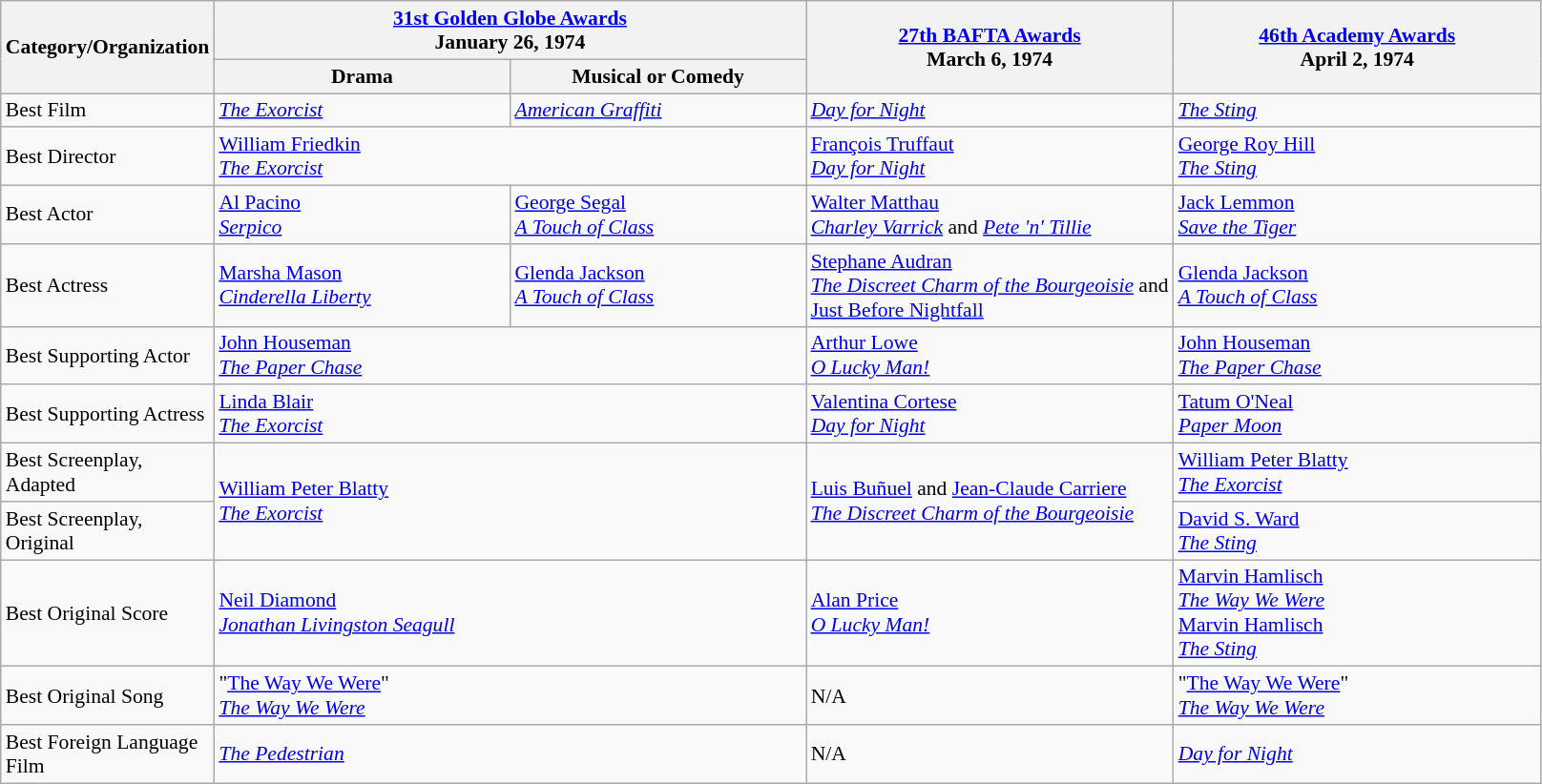<table class="wikitable" style="font-size: 90%;">
<tr>
<th rowspan="2" style="width:20px;">Category/Organization</th>
<th colspan="2" style="width:250px;"><a href='#'>31st Golden Globe Awards</a><br>January 26, 1974</th>
<th rowspan="2" style="width:250px;"><a href='#'>27th BAFTA Awards</a><br>March 6, 1974</th>
<th rowspan="2" style="width:250px;"><a href='#'>46th Academy Awards</a><br>April 2, 1974</th>
</tr>
<tr>
<th width=200>Drama</th>
<th style="width:200px;">Musical or Comedy</th>
</tr>
<tr>
<td>Best Film</td>
<td><em><a href='#'>The Exorcist</a></em></td>
<td><em><a href='#'>American Graffiti</a></em></td>
<td><em><a href='#'>Day for Night</a></em></td>
<td><em><a href='#'>The Sting</a></em></td>
</tr>
<tr>
<td>Best Director</td>
<td colspan="2"><a href='#'>William Friedkin</a><br><em><a href='#'>The Exorcist</a></em></td>
<td><a href='#'>François Truffaut</a><br><em><a href='#'>Day for Night</a></em></td>
<td><a href='#'>George Roy Hill</a><br><em><a href='#'>The Sting</a></em></td>
</tr>
<tr>
<td>Best Actor</td>
<td><a href='#'>Al Pacino</a><br><em><a href='#'>Serpico</a></em></td>
<td><a href='#'>George Segal</a><br><em><a href='#'>A Touch of Class</a></em></td>
<td><a href='#'>Walter Matthau</a><br><em><a href='#'>Charley Varrick</a></em> and <em><a href='#'>Pete 'n' Tillie</a></em></td>
<td><a href='#'>Jack Lemmon</a><br><em><a href='#'>Save the Tiger</a></em></td>
</tr>
<tr>
<td>Best Actress</td>
<td><a href='#'>Marsha Mason</a><br><em><a href='#'>Cinderella Liberty</a></em></td>
<td><a href='#'>Glenda Jackson</a><br><em><a href='#'>A Touch of Class</a></em></td>
<td><a href='#'>Stephane Audran</a><br><em><a href='#'>The Discreet Charm of the Bourgeoisie</a></em> and <a href='#'>Just Before Nightfall</a></td>
<td><a href='#'>Glenda Jackson</a><br><em><a href='#'>A Touch of Class</a></em></td>
</tr>
<tr>
<td>Best Supporting Actor</td>
<td colspan="2"><a href='#'>John Houseman</a><br><em><a href='#'>The Paper Chase</a></em></td>
<td><a href='#'>Arthur Lowe</a><br><em><a href='#'>O Lucky Man!</a></em></td>
<td><a href='#'>John Houseman</a><br><em><a href='#'>The Paper Chase</a></em></td>
</tr>
<tr>
<td>Best Supporting Actress</td>
<td colspan="2"><a href='#'>Linda Blair</a><br><em><a href='#'>The Exorcist</a></em></td>
<td><a href='#'>Valentina Cortese</a><br><em><a href='#'>Day for Night</a></em></td>
<td><a href='#'>Tatum O'Neal</a><br><em><a href='#'>Paper Moon</a></em></td>
</tr>
<tr>
<td>Best Screenplay, Adapted</td>
<td colspan="2" rowspan="2"><a href='#'>William Peter Blatty</a><br><em><a href='#'>The Exorcist</a></em></td>
<td rowspan="2"><a href='#'>Luis Buñuel</a> and <a href='#'>Jean-Claude Carriere</a><br><em><a href='#'>The Discreet Charm of the Bourgeoisie</a></em></td>
<td><a href='#'>William Peter Blatty</a><br><em><a href='#'>The Exorcist</a></em></td>
</tr>
<tr>
<td>Best Screenplay, Original</td>
<td><a href='#'>David S. Ward</a><br><em><a href='#'>The Sting</a></em></td>
</tr>
<tr>
<td>Best Original Score</td>
<td colspan="2"><a href='#'>Neil Diamond</a><br><em><a href='#'>Jonathan Livingston Seagull</a></em></td>
<td><a href='#'>Alan Price</a><br><em><a href='#'>O Lucky Man!</a></em></td>
<td><a href='#'>Marvin Hamlisch</a><br><em><a href='#'>The Way We Were</a></em><br><a href='#'>Marvin Hamlisch</a><br><em><a href='#'>The Sting</a></em></td>
</tr>
<tr>
<td>Best Original Song</td>
<td colspan="2">"<a href='#'>The Way We Were</a>"<br><em><a href='#'>The Way We Were</a></em></td>
<td>N/A</td>
<td>"<a href='#'>The Way We Were</a>"<br><em><a href='#'>The Way We Were</a></em></td>
</tr>
<tr>
<td>Best Foreign Language Film</td>
<td colspan="2"><em><a href='#'>The Pedestrian</a></em></td>
<td>N/A</td>
<td><em><a href='#'>Day for Night</a></em></td>
</tr>
</table>
